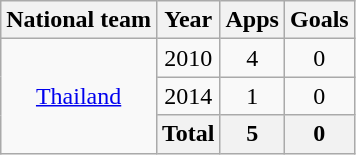<table class="wikitable" style="text-align:center">
<tr>
<th>National team</th>
<th>Year</th>
<th>Apps</th>
<th>Goals</th>
</tr>
<tr>
<td rowspan="3" valign="center"><a href='#'>Thailand</a></td>
<td>2010</td>
<td>4</td>
<td>0</td>
</tr>
<tr>
<td>2014</td>
<td>1</td>
<td>0</td>
</tr>
<tr>
<th>Total</th>
<th>5</th>
<th>0</th>
</tr>
</table>
